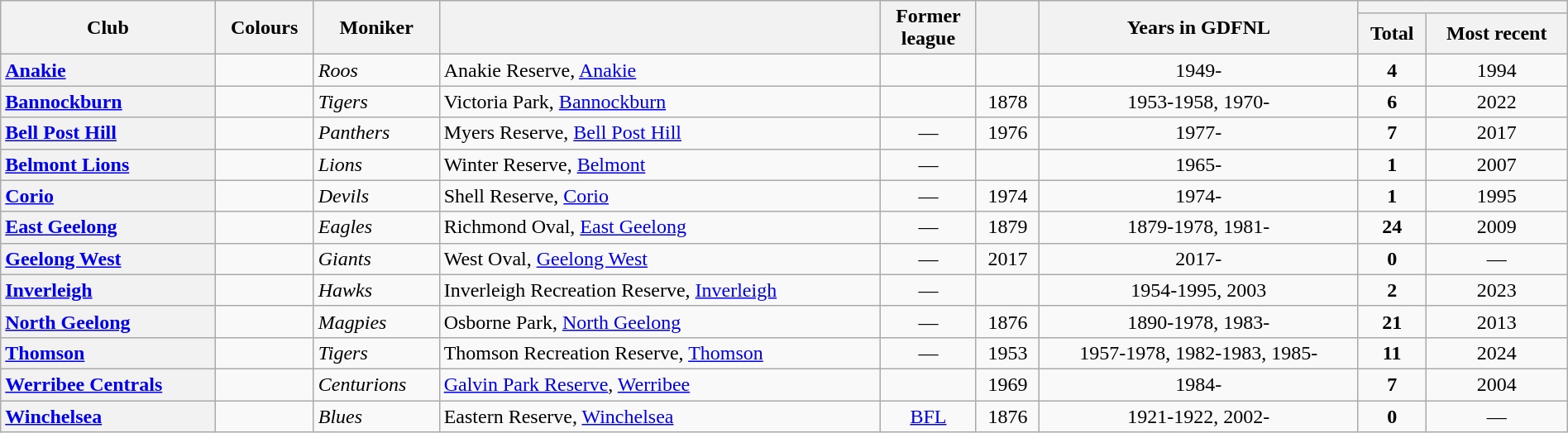<table class="wikitable sortable" style="text-align:center; width:100%">
<tr>
<th rowspan="2">Club</th>
<th rowspan="2" class="unsortable">Colours</th>
<th rowspan="2">Moniker</th>
<th rowspan="2"></th>
<th rowspan="2" class="unsortable">Former<br>league</th>
<th rowspan="2"></th>
<th rowspan="2">Years in GDFNL</th>
<th colspan="2"></th>
</tr>
<tr>
<th data-sort-type="number">Total</th>
<th>Most recent</th>
</tr>
<tr>
<th style="text-align:left"><a href='#'>Anakie</a></th>
<td></td>
<td align="left"><em>Roos</em></td>
<td align="left">Anakie Reserve, <a href='#'>Anakie</a></td>
<td></td>
<td></td>
<td>1949-</td>
<td><strong>4</strong></td>
<td>1994</td>
</tr>
<tr>
<th style="text-align:left"><a href='#'>Bannockburn</a></th>
<td></td>
<td align="left"><em>Tigers</em></td>
<td align="left">Victoria Park, <a href='#'>Bannockburn</a></td>
<td></td>
<td>1878</td>
<td>1953-1958, 1970-</td>
<td><strong>6</strong></td>
<td>2022</td>
</tr>
<tr>
<th style="text-align:left"><a href='#'>Bell Post Hill</a></th>
<td></td>
<td align="left"><em>Panthers</em></td>
<td align="left">Myers Reserve, <a href='#'>Bell Post Hill</a></td>
<td>—</td>
<td>1976</td>
<td>1977-</td>
<td><strong>7</strong></td>
<td>2017</td>
</tr>
<tr>
<th style="text-align:left"><a href='#'>Belmont Lions</a></th>
<td></td>
<td align="left"><em>Lions</em></td>
<td align="left">Winter Reserve, <a href='#'>Belmont</a></td>
<td>—</td>
<td></td>
<td>1965-</td>
<td><strong>1</strong></td>
<td>2007</td>
</tr>
<tr>
<th style="text-align:left"><a href='#'>Corio</a></th>
<td></td>
<td align="left"><em>Devils</em></td>
<td align="left">Shell Reserve, <a href='#'>Corio</a></td>
<td>—</td>
<td>1974</td>
<td>1974-</td>
<td><strong>1</strong></td>
<td>1995</td>
</tr>
<tr>
<th style="text-align:left"><a href='#'>East Geelong</a></th>
<td></td>
<td align="left"><em>Eagles</em></td>
<td align="left">Richmond Oval, <a href='#'>East Geelong</a></td>
<td>—</td>
<td>1879</td>
<td>1879-1978, 1981-</td>
<td><strong>24</strong></td>
<td>2009</td>
</tr>
<tr>
<th style="text-align:left"><a href='#'>Geelong West</a></th>
<td></td>
<td align="left"><em>Giants</em></td>
<td align="left">West Oval, <a href='#'>Geelong West</a></td>
<td>—</td>
<td>2017</td>
<td>2017-</td>
<td><strong>0</strong></td>
<td>—</td>
</tr>
<tr>
<th style="text-align:left"><a href='#'>Inverleigh</a></th>
<td></td>
<td align="left"><em>Hawks</em></td>
<td align="left">Inverleigh Recreation Reserve, <a href='#'>Inverleigh</a></td>
<td>—</td>
<td></td>
<td>1954-1995, 2003</td>
<td><strong>2</strong></td>
<td>2023</td>
</tr>
<tr>
<th style="text-align:left"><a href='#'>North Geelong</a></th>
<td></td>
<td align="left"><em>Magpies</em></td>
<td align="left">Osborne Park, <a href='#'>North Geelong</a></td>
<td>—</td>
<td>1876</td>
<td>1890-1978, 1983-</td>
<td><strong>21</strong></td>
<td>2013</td>
</tr>
<tr>
<th style="text-align:left"><a href='#'>Thomson</a></th>
<td></td>
<td align="left"><em>Tigers</em></td>
<td align="left">Thomson Recreation Reserve, <a href='#'>Thomson</a></td>
<td>—</td>
<td>1953</td>
<td>1957-1978, 1982-1983, 1985-</td>
<td><strong>11</strong></td>
<td>2024</td>
</tr>
<tr>
<th style="text-align:left"><a href='#'>Werribee Centrals</a></th>
<td></td>
<td align="left"><em>Centurions</em></td>
<td align="left"><a href='#'>Galvin Park Reserve</a>, <a href='#'>Werribee</a></td>
<td></td>
<td>1969</td>
<td>1984-</td>
<td><strong>7</strong></td>
<td>2004</td>
</tr>
<tr>
<th style="text-align:left"><a href='#'>Winchelsea</a></th>
<td></td>
<td align="left"><em>Blues</em></td>
<td align="left">Eastern Reserve, <a href='#'>Winchelsea</a></td>
<td><a href='#'>BFL</a></td>
<td>1876</td>
<td>1921-1922, 2002-</td>
<td><strong>0</strong></td>
<td>—</td>
</tr>
</table>
